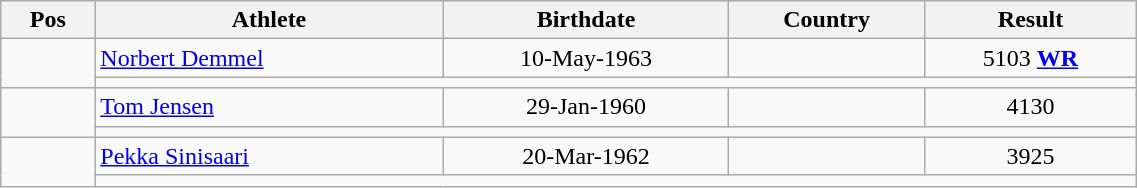<table class="wikitable"  style="text-align:center; width:60%;">
<tr>
<th>Pos</th>
<th>Athlete</th>
<th>Birthdate</th>
<th>Country</th>
<th>Result</th>
</tr>
<tr>
<td align=center rowspan=2></td>
<td align=left><a href='#'>Norbert Demmel</a></td>
<td>10-May-1963</td>
<td align=left></td>
<td>5103 <strong><a href='#'>WR</a></strong></td>
</tr>
<tr>
<td colspan=4></td>
</tr>
<tr>
<td align=center rowspan=2></td>
<td align=left><a href='#'>Tom Jensen</a></td>
<td>29-Jan-1960</td>
<td align=left></td>
<td>4130</td>
</tr>
<tr>
<td colspan=4></td>
</tr>
<tr>
<td align=center rowspan=2></td>
<td align=left><a href='#'>Pekka Sinisaari</a></td>
<td>20-Mar-1962</td>
<td align=left></td>
<td>3925</td>
</tr>
<tr>
<td colspan=4></td>
</tr>
</table>
